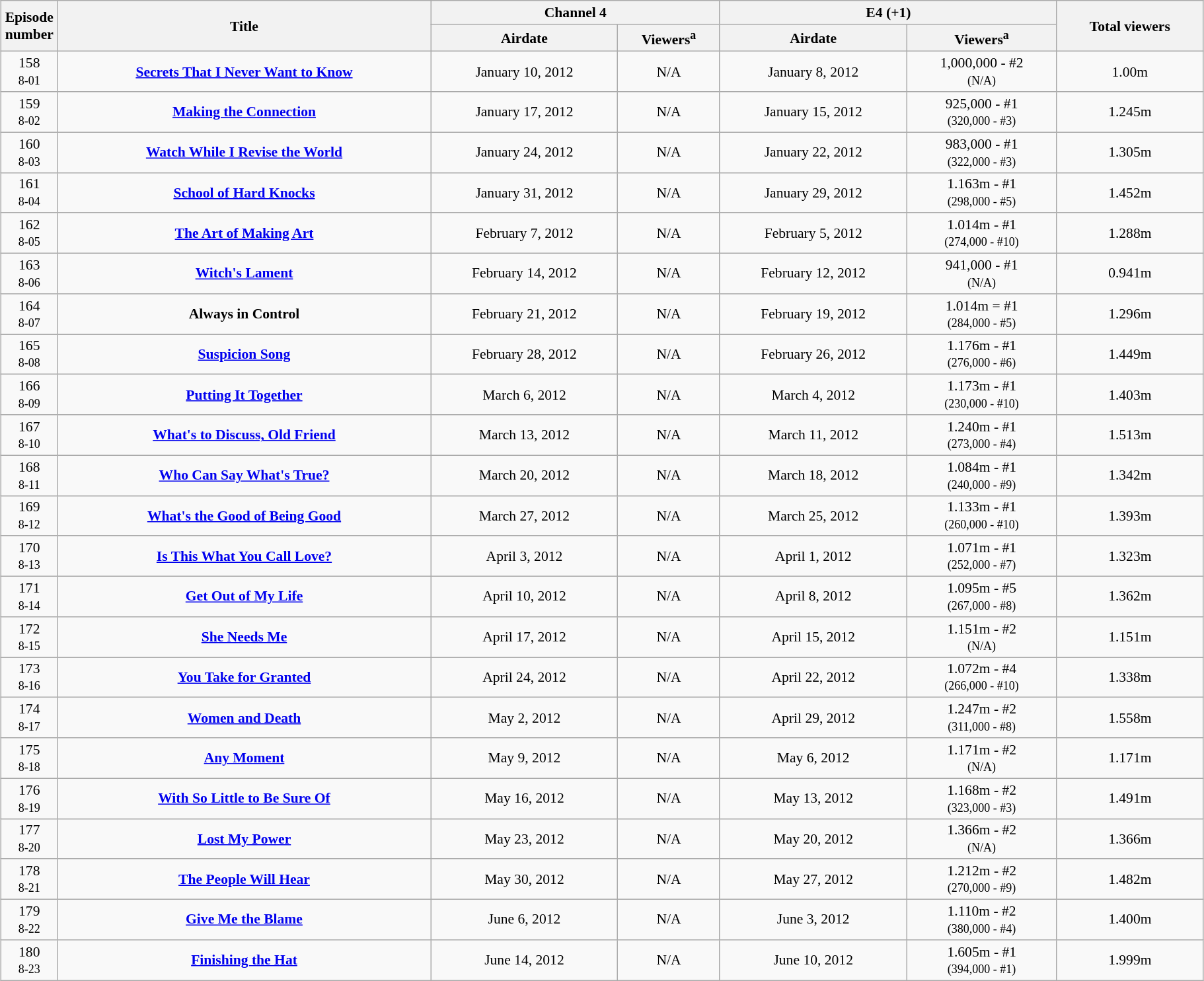<table class="wikitable" style="font-size:90%; text-align:center; width: 96%; margin-left: auto; margin-right: auto;">
<tr>
<th width="50px" rowspan="2">Episode number</th>
<th rowspan="2">Title</th>
<th colspan="2">Channel 4</th>
<th colspan="2">E4 (+1)</th>
<th rowspan="2">Total viewers</th>
</tr>
<tr>
<th>Airdate</th>
<th>Viewers<sup>a</sup></th>
<th>Airdate</th>
<th>Viewers<sup>a</sup></th>
</tr>
<tr>
<td>158<br><small>8-01</small></td>
<td><strong><a href='#'>Secrets That I Never Want to Know</a></strong></td>
<td>January 10, 2012</td>
<td>N/A</td>
<td>January 8, 2012</td>
<td>1,000,000 - #2<br><small>(N/A)</small></td>
<td>1.00m</td>
</tr>
<tr>
<td>159<br><small>8-02</small></td>
<td><strong><a href='#'>Making the Connection</a></strong></td>
<td>January 17, 2012</td>
<td>N/A</td>
<td>January 15, 2012</td>
<td>925,000 - #1<br><small>(320,000 - #3)</small></td>
<td>1.245m</td>
</tr>
<tr>
<td>160<br><small>8-03</small></td>
<td><strong><a href='#'>Watch While I Revise the World</a></strong></td>
<td>January 24, 2012</td>
<td>N/A</td>
<td>January 22, 2012</td>
<td>983,000 - #1<br><small>(322,000 - #3)</small></td>
<td>1.305m</td>
</tr>
<tr>
<td>161<br><small>8-04</small></td>
<td><strong><a href='#'>School of Hard Knocks</a></strong></td>
<td>January 31, 2012</td>
<td>N/A</td>
<td>January 29, 2012</td>
<td>1.163m - #1<br><small>(298,000 - #5)</small></td>
<td>1.452m</td>
</tr>
<tr>
<td>162<br><small>8-05</small></td>
<td><strong><a href='#'>The Art of Making Art</a></strong></td>
<td>February 7, 2012</td>
<td>N/A</td>
<td>February 5, 2012</td>
<td>1.014m - #1<br><small>(274,000 - #10)</small></td>
<td>1.288m</td>
</tr>
<tr>
<td>163<br><small>8-06</small></td>
<td><strong><a href='#'>Witch's Lament</a></strong></td>
<td>February 14, 2012</td>
<td>N/A</td>
<td>February 12, 2012</td>
<td>941,000 - #1<br><small>(N/A)</small></td>
<td>0.941m</td>
</tr>
<tr>
<td>164<br><small>8-07</small></td>
<td><strong>Always in Control</strong></td>
<td>February 21, 2012</td>
<td>N/A</td>
<td>February 19, 2012</td>
<td>1.014m = #1<br><small>(284,000 - #5)</small></td>
<td>1.296m</td>
</tr>
<tr>
<td>165<br><small>8-08</small></td>
<td><strong><a href='#'>Suspicion Song</a></strong></td>
<td>February 28, 2012</td>
<td>N/A</td>
<td>February 26, 2012</td>
<td>1.176m - #1<br><small>(276,000 - #6)</small></td>
<td>1.449m</td>
</tr>
<tr>
<td>166<br><small>8-09</small></td>
<td><strong><a href='#'>Putting It Together</a></strong></td>
<td>March 6, 2012</td>
<td>N/A</td>
<td>March 4, 2012</td>
<td>1.173m - #1<br><small>(230,000 - #10)</small></td>
<td>1.403m</td>
</tr>
<tr>
<td>167<br><small>8-10</small></td>
<td><strong><a href='#'>What's to Discuss, Old Friend</a></strong></td>
<td>March 13, 2012</td>
<td>N/A</td>
<td>March 11, 2012</td>
<td>1.240m - #1<br><small>(273,000 - #4)</small></td>
<td>1.513m</td>
</tr>
<tr>
<td>168<br><small>8-11</small></td>
<td><strong><a href='#'>Who Can Say What's True?</a></strong></td>
<td>March 20, 2012</td>
<td>N/A</td>
<td>March 18, 2012</td>
<td>1.084m - #1<br><small>(240,000 - #9)</small></td>
<td>1.342m</td>
</tr>
<tr>
<td>169<br><small>8-12</small></td>
<td><strong><a href='#'>What's the Good of Being Good</a></strong></td>
<td>March 27, 2012</td>
<td>N/A</td>
<td>March 25, 2012</td>
<td>1.133m - #1<br><small>(260,000 - #10)</small></td>
<td>1.393m</td>
</tr>
<tr>
<td>170<br><small>8-13</small></td>
<td><strong><a href='#'>Is This What You Call Love?</a></strong></td>
<td>April 3, 2012</td>
<td>N/A</td>
<td>April 1, 2012</td>
<td>1.071m - #1<br><small>(252,000 - #7)</small></td>
<td>1.323m</td>
</tr>
<tr>
<td>171<br><small>8-14</small></td>
<td><strong><a href='#'>Get Out of My Life</a></strong></td>
<td>April 10, 2012</td>
<td>N/A</td>
<td>April 8, 2012</td>
<td>1.095m - #5<br><small>(267,000 - #8)</small></td>
<td>1.362m</td>
</tr>
<tr>
<td>172<br><small>8-15</small></td>
<td><strong><a href='#'>She Needs Me</a></strong></td>
<td>April 17, 2012</td>
<td>N/A</td>
<td>April 15, 2012</td>
<td>1.151m - #2<br><small>(N/A)</small></td>
<td>1.151m</td>
</tr>
<tr>
<td>173<br><small>8-16</small></td>
<td><strong><a href='#'>You Take for Granted</a></strong></td>
<td>April 24, 2012</td>
<td>N/A</td>
<td>April 22, 2012</td>
<td>1.072m - #4<br><small>(266,000 - #10)</small></td>
<td>1.338m</td>
</tr>
<tr>
<td>174<br><small>8-17</small></td>
<td><strong><a href='#'>Women and Death</a></strong></td>
<td>May 2, 2012</td>
<td>N/A</td>
<td>April 29, 2012</td>
<td>1.247m - #2<br><small>(311,000 - #8)</small></td>
<td>1.558m</td>
</tr>
<tr>
<td>175<br><small>8-18</small></td>
<td><strong><a href='#'>Any Moment</a></strong></td>
<td>May 9, 2012</td>
<td>N/A</td>
<td>May 6, 2012</td>
<td>1.171m - #2<br><small>(N/A)</small></td>
<td>1.171m</td>
</tr>
<tr>
<td>176<br><small>8-19</small></td>
<td><strong><a href='#'>With So Little to Be Sure Of</a></strong></td>
<td>May 16, 2012</td>
<td>N/A</td>
<td>May 13, 2012</td>
<td>1.168m - #2<br><small>(323,000 - #3)</small></td>
<td>1.491m</td>
</tr>
<tr>
<td>177<br><small>8-20</small></td>
<td><strong><a href='#'>Lost My Power</a></strong></td>
<td>May 23, 2012</td>
<td>N/A</td>
<td>May 20, 2012</td>
<td>1.366m - #2<br><small>(N/A)</small></td>
<td>1.366m</td>
</tr>
<tr>
<td>178<br><small>8-21</small></td>
<td><strong><a href='#'>The People Will Hear</a></strong></td>
<td>May 30, 2012</td>
<td>N/A</td>
<td>May 27, 2012</td>
<td>1.212m - #2<br><small>(270,000 - #9)</small></td>
<td>1.482m</td>
</tr>
<tr>
<td>179<br><small>8-22</small></td>
<td><strong><a href='#'>Give Me the Blame</a></strong></td>
<td>June 6, 2012</td>
<td>N/A</td>
<td>June 3, 2012</td>
<td>1.110m - #2<br><small>(380,000 - #4)</small></td>
<td>1.400m</td>
</tr>
<tr>
<td>180<br><small>8-23</small></td>
<td><strong><a href='#'>Finishing the Hat</a></strong></td>
<td>June 14, 2012</td>
<td>N/A</td>
<td>June 10, 2012</td>
<td>1.605m - #1<br><small>(394,000 - #1)</small></td>
<td>1.999m</td>
</tr>
</table>
